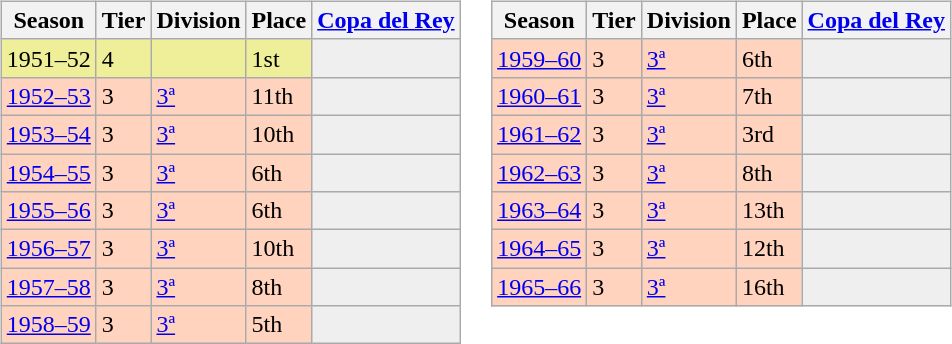<table>
<tr>
<td valign="top" width=0%><br><table class="wikitable">
<tr style="background:#f0f6fa;">
<th>Season</th>
<th>Tier</th>
<th>Division</th>
<th>Place</th>
<th><a href='#'>Copa del Rey</a></th>
</tr>
<tr>
<td style="background:#EFEF99;">1951–52</td>
<td style="background:#EFEF99;">4</td>
<td style="background:#EFEF99;"></td>
<td style="background:#EFEF99;">1st</td>
<th style="background:#efefef;"></th>
</tr>
<tr>
<td style="background:#FFD3BD;"><a href='#'>1952–53</a></td>
<td style="background:#FFD3BD;">3</td>
<td style="background:#FFD3BD;"><a href='#'>3ª</a></td>
<td style="background:#FFD3BD;">11th</td>
<th style="background:#efefef;"></th>
</tr>
<tr>
<td style="background:#FFD3BD;"><a href='#'>1953–54</a></td>
<td style="background:#FFD3BD;">3</td>
<td style="background:#FFD3BD;"><a href='#'>3ª</a></td>
<td style="background:#FFD3BD;">10th</td>
<th style="background:#efefef;"></th>
</tr>
<tr>
<td style="background:#FFD3BD;"><a href='#'>1954–55</a></td>
<td style="background:#FFD3BD;">3</td>
<td style="background:#FFD3BD;"><a href='#'>3ª</a></td>
<td style="background:#FFD3BD;">6th</td>
<th style="background:#efefef;"></th>
</tr>
<tr>
<td style="background:#FFD3BD;"><a href='#'>1955–56</a></td>
<td style="background:#FFD3BD;">3</td>
<td style="background:#FFD3BD;"><a href='#'>3ª</a></td>
<td style="background:#FFD3BD;">6th</td>
<th style="background:#efefef;"></th>
</tr>
<tr>
<td style="background:#FFD3BD;"><a href='#'>1956–57</a></td>
<td style="background:#FFD3BD;">3</td>
<td style="background:#FFD3BD;"><a href='#'>3ª</a></td>
<td style="background:#FFD3BD;">10th</td>
<th style="background:#efefef;"></th>
</tr>
<tr>
<td style="background:#FFD3BD;"><a href='#'>1957–58</a></td>
<td style="background:#FFD3BD;">3</td>
<td style="background:#FFD3BD;"><a href='#'>3ª</a></td>
<td style="background:#FFD3BD;">8th</td>
<th style="background:#efefef;"></th>
</tr>
<tr>
<td style="background:#FFD3BD;"><a href='#'>1958–59</a></td>
<td style="background:#FFD3BD;">3</td>
<td style="background:#FFD3BD;"><a href='#'>3ª</a></td>
<td style="background:#FFD3BD;">5th</td>
<th style="background:#efefef;"></th>
</tr>
</table>
</td>
<td valign="top" width=0%><br><table class="wikitable">
<tr style="background:#f0f6fa;">
<th>Season</th>
<th>Tier</th>
<th>Division</th>
<th>Place</th>
<th><a href='#'>Copa del Rey</a></th>
</tr>
<tr>
<td style="background:#FFD3BD;"><a href='#'>1959–60</a></td>
<td style="background:#FFD3BD;">3</td>
<td style="background:#FFD3BD;"><a href='#'>3ª</a></td>
<td style="background:#FFD3BD;">6th</td>
<th style="background:#efefef;"></th>
</tr>
<tr>
<td style="background:#FFD3BD;"><a href='#'>1960–61</a></td>
<td style="background:#FFD3BD;">3</td>
<td style="background:#FFD3BD;"><a href='#'>3ª</a></td>
<td style="background:#FFD3BD;">7th</td>
<th style="background:#efefef;"></th>
</tr>
<tr>
<td style="background:#FFD3BD;"><a href='#'>1961–62</a></td>
<td style="background:#FFD3BD;">3</td>
<td style="background:#FFD3BD;"><a href='#'>3ª</a></td>
<td style="background:#FFD3BD;">3rd</td>
<th style="background:#efefef;"></th>
</tr>
<tr>
<td style="background:#FFD3BD;"><a href='#'>1962–63</a></td>
<td style="background:#FFD3BD;">3</td>
<td style="background:#FFD3BD;"><a href='#'>3ª</a></td>
<td style="background:#FFD3BD;">8th</td>
<th style="background:#efefef;"></th>
</tr>
<tr>
<td style="background:#FFD3BD;"><a href='#'>1963–64</a></td>
<td style="background:#FFD3BD;">3</td>
<td style="background:#FFD3BD;"><a href='#'>3ª</a></td>
<td style="background:#FFD3BD;">13th</td>
<th style="background:#efefef;"></th>
</tr>
<tr>
<td style="background:#FFD3BD;"><a href='#'>1964–65</a></td>
<td style="background:#FFD3BD;">3</td>
<td style="background:#FFD3BD;"><a href='#'>3ª</a></td>
<td style="background:#FFD3BD;">12th</td>
<th style="background:#efefef;"></th>
</tr>
<tr>
<td style="background:#FFD3BD;"><a href='#'>1965–66</a></td>
<td style="background:#FFD3BD;">3</td>
<td style="background:#FFD3BD;"><a href='#'>3ª</a></td>
<td style="background:#FFD3BD;">16th</td>
<th style="background:#efefef;"></th>
</tr>
</table>
</td>
</tr>
</table>
